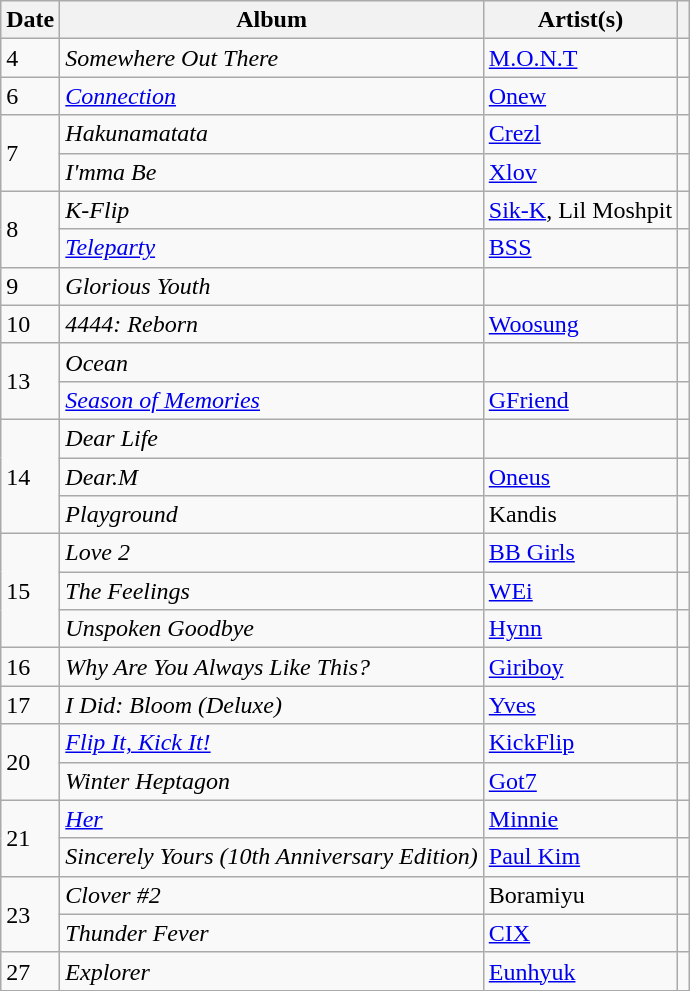<table class="wikitable">
<tr>
<th>Date</th>
<th>Album</th>
<th>Artist(s)</th>
<th></th>
</tr>
<tr>
<td>4</td>
<td><em>Somewhere Out There</em></td>
<td><a href='#'>M.O.N.T</a></td>
<td style="text-align:center"></td>
</tr>
<tr>
<td>6</td>
<td><em><a href='#'>Connection</a></em></td>
<td><a href='#'>Onew</a></td>
<td style="text-align:center"></td>
</tr>
<tr>
<td rowspan="2">7</td>
<td><em>Hakunamatata</em></td>
<td><a href='#'>Crezl</a></td>
<td style="text-align:center"></td>
</tr>
<tr>
<td><em>I'mma Be</em></td>
<td><a href='#'>Xlov</a></td>
<td style="text-align:center"></td>
</tr>
<tr>
<td rowspan="2">8</td>
<td><em>K-Flip</em></td>
<td><a href='#'>Sik-K</a>, Lil Moshpit</td>
<td style="text-align:center"></td>
</tr>
<tr>
<td><em><a href='#'>Teleparty</a></em></td>
<td><a href='#'>BSS</a></td>
<td style="text-align:center"></td>
</tr>
<tr>
<td>9</td>
<td><em>Glorious Youth</em></td>
<td></td>
<td style="text-align:center"></td>
</tr>
<tr>
<td>10</td>
<td><em>4444: Reborn</em></td>
<td><a href='#'>Woosung</a></td>
<td style="text-align:center"></td>
</tr>
<tr>
<td rowspan="2">13</td>
<td><em>Ocean</em></td>
<td></td>
<td style="text-align:center"></td>
</tr>
<tr>
<td><em><a href='#'>Season of Memories</a></em></td>
<td><a href='#'>GFriend</a></td>
<td style="text-align:center"></td>
</tr>
<tr>
<td rowspan="3">14</td>
<td><em>Dear Life</em></td>
<td></td>
<td style="text-align:center"></td>
</tr>
<tr>
<td><em>Dear.M</em></td>
<td><a href='#'>Oneus</a></td>
<td style="text-align:center"></td>
</tr>
<tr>
<td><em>Playground</em></td>
<td>Kandis</td>
<td style="text-align:center"></td>
</tr>
<tr>
<td rowspan="3">15</td>
<td><em>Love 2</em></td>
<td><a href='#'>BB Girls</a></td>
<td style="text-align:center"></td>
</tr>
<tr>
<td><em>The Feelings</em></td>
<td><a href='#'>WEi</a></td>
<td style="text-align:center"></td>
</tr>
<tr>
<td><em>Unspoken Goodbye</em></td>
<td><a href='#'>Hynn</a></td>
<td style="text-align:center"></td>
</tr>
<tr>
<td>16</td>
<td><em>Why Are You Always Like This?</em></td>
<td><a href='#'>Giriboy</a></td>
<td style="text-align:center"></td>
</tr>
<tr>
<td>17</td>
<td><em>I Did: Bloom (Deluxe)</em></td>
<td><a href='#'>Yves</a></td>
<td style="text-align:center"></td>
</tr>
<tr>
<td rowspan="2">20</td>
<td><em><a href='#'>Flip It, Kick It!</a></em></td>
<td><a href='#'>KickFlip</a></td>
<td style="text-align:center"></td>
</tr>
<tr>
<td><em>Winter Heptagon</em></td>
<td><a href='#'>Got7</a></td>
<td style="text-align:center"></td>
</tr>
<tr>
<td rowspan="2">21</td>
<td><em><a href='#'>Her</a></em></td>
<td><a href='#'>Minnie</a></td>
<td style="text-align:center"></td>
</tr>
<tr>
<td><em>Sincerely Yours (10th Anniversary Edition)</em></td>
<td><a href='#'>Paul Kim</a></td>
<td style="text-align:center"></td>
</tr>
<tr>
<td rowspan="2">23</td>
<td><em>Clover #2</em></td>
<td>Boramiyu</td>
<td style="text-align:center"></td>
</tr>
<tr>
<td><em>Thunder Fever</em></td>
<td><a href='#'>CIX</a></td>
<td style="text-align:center"></td>
</tr>
<tr>
<td>27</td>
<td><em>Explorer</em></td>
<td><a href='#'>Eunhyuk</a></td>
<td style="text-align:center"></td>
</tr>
</table>
